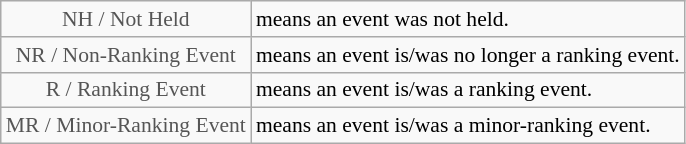<table class="wikitable" style="font-size:90%">
<tr>
<td style="text-align:center; color:#555;" colspan="4">NH / Not Held</td>
<td>means an event was not held.</td>
</tr>
<tr>
<td style="text-align:center; color:#555;" colspan="4">NR / Non-Ranking Event</td>
<td>means an event is/was no longer a ranking event.</td>
</tr>
<tr>
<td style="text-align:center; color:#555;" colspan="4">R / Ranking Event</td>
<td>means an event is/was a ranking event.</td>
</tr>
<tr>
<td style="text-align:center; color:#555;" colspan="4">MR / Minor-Ranking Event</td>
<td>means an event is/was a minor-ranking event.</td>
</tr>
</table>
